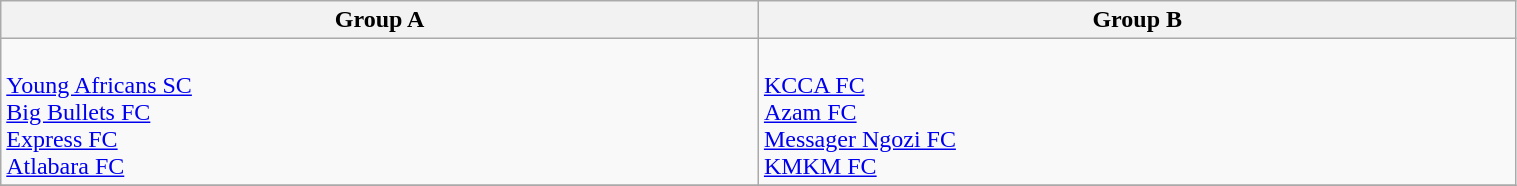<table class="wikitable" style="width:80%;">
<tr>
<th width=25%>Group A</th>
<th width=25%>Group B</th>
</tr>
<tr>
<td><br> <a href='#'>Young Africans SC</a><br>
 <a href='#'>Big Bullets FC</a><br>
 <a href='#'>Express FC</a><br>
 <a href='#'>Atlabara FC</a><br></td>
<td><br> <a href='#'>KCCA FC</a><br>
 <a href='#'>Azam FC</a><br>
 <a href='#'>Messager Ngozi FC</a><br>
 <a href='#'>KMKM FC</a></td>
</tr>
<tr>
</tr>
</table>
